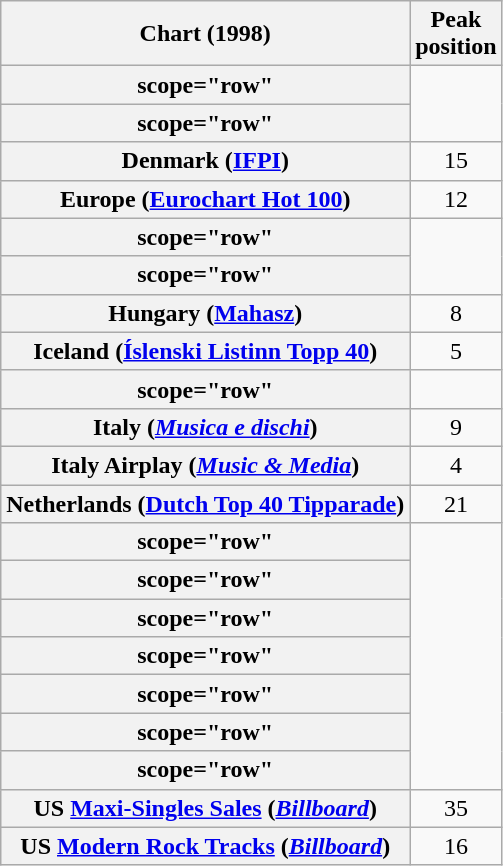<table class="wikitable sortable plainrowheaders" style="text-align:center">
<tr>
<th scope="col">Chart (1998)</th>
<th scope="col">Peak<br>position</th>
</tr>
<tr>
<th>scope="row"</th>
</tr>
<tr>
<th>scope="row"</th>
</tr>
<tr>
<th scope="row">Denmark (<a href='#'>IFPI</a>)</th>
<td>15</td>
</tr>
<tr>
<th scope="row">Europe (<a href='#'>Eurochart Hot 100</a>)</th>
<td>12</td>
</tr>
<tr>
<th>scope="row"</th>
</tr>
<tr>
<th>scope="row"</th>
</tr>
<tr>
<th scope="row">Hungary (<a href='#'>Mahasz</a>)</th>
<td>8</td>
</tr>
<tr>
<th scope="row">Iceland (<a href='#'>Íslenski Listinn Topp 40</a>)</th>
<td>5</td>
</tr>
<tr>
<th>scope="row"</th>
</tr>
<tr>
<th scope="row">Italy (<em><a href='#'>Musica e dischi</a></em>)</th>
<td>9</td>
</tr>
<tr>
<th scope="row">Italy Airplay (<em><a href='#'>Music & Media</a></em>)</th>
<td>4</td>
</tr>
<tr>
<th scope="row">Netherlands (<a href='#'>Dutch Top 40 Tipparade</a>)</th>
<td>21</td>
</tr>
<tr>
<th>scope="row"</th>
</tr>
<tr>
<th>scope="row"</th>
</tr>
<tr>
<th>scope="row"</th>
</tr>
<tr>
<th>scope="row"</th>
</tr>
<tr>
<th>scope="row"</th>
</tr>
<tr>
<th>scope="row"</th>
</tr>
<tr>
<th>scope="row"</th>
</tr>
<tr>
<th scope="row">US <a href='#'>Maxi-Singles Sales</a> (<em><a href='#'>Billboard</a></em>)<br></th>
<td>35</td>
</tr>
<tr>
<th scope="row">US <a href='#'>Modern Rock Tracks</a> (<em><a href='#'>Billboard</a></em>)</th>
<td>16</td>
</tr>
</table>
